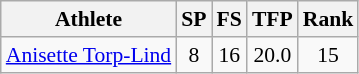<table class="wikitable" border="1" style="font-size:90%">
<tr>
<th>Athlete</th>
<th>SP</th>
<th>FS</th>
<th>TFP</th>
<th>Rank</th>
</tr>
<tr align=center>
<td align=left><a href='#'>Anisette Torp-Lind</a></td>
<td>8</td>
<td>16</td>
<td>20.0</td>
<td>15</td>
</tr>
</table>
